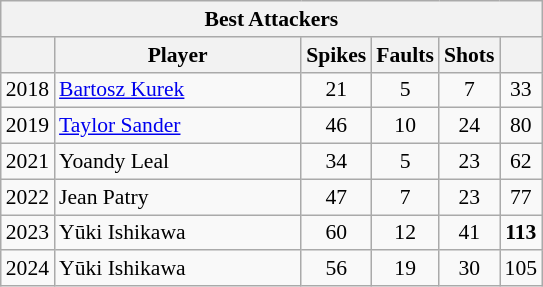<table class="wikitable sortable" style=font-size:90%>
<tr>
<th colspan=7>Best Attackers</th>
</tr>
<tr>
<th></th>
<th width=158>Player</th>
<th width=20>Spikes</th>
<th width=20>Faults</th>
<th width=20>Shots</th>
<th width=20></th>
</tr>
<tr>
<td>2018</td>
<td> <a href='#'>Bartosz Kurek</a></td>
<td align=center>21</td>
<td align=center>5</td>
<td align=center>7</td>
<td align=center>33</td>
</tr>
<tr>
<td>2019</td>
<td> <a href='#'>Taylor Sander</a></td>
<td align=center>46</td>
<td align=center>10</td>
<td align=center>24</td>
<td align=center>80</td>
</tr>
<tr>
<td>2021</td>
<td> Yoandy Leal</td>
<td align=center>34</td>
<td align=center>5</td>
<td align=center>23</td>
<td align=center>62</td>
</tr>
<tr>
<td>2022</td>
<td> Jean Patry</td>
<td align=center>47</td>
<td align=center>7</td>
<td align=center>23</td>
<td align=center>77</td>
</tr>
<tr>
<td>2023</td>
<td> Yūki Ishikawa</td>
<td align=center>60</td>
<td align=center>12</td>
<td align=center>41</td>
<td align=center><strong>113</strong></td>
</tr>
<tr>
<td>2024</td>
<td> Yūki Ishikawa</td>
<td align=center>56</td>
<td align=center>19</td>
<td align=center>30</td>
<td align=center>105</td>
</tr>
</table>
